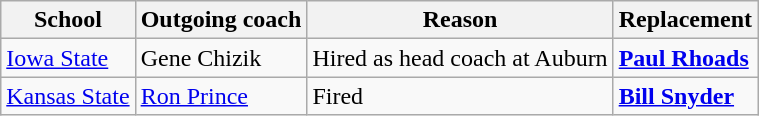<table class="wikitable">
<tr>
<th>School</th>
<th>Outgoing coach</th>
<th>Reason</th>
<th>Replacement</th>
</tr>
<tr>
<td><a href='#'>Iowa State</a></td>
<td>Gene Chizik</td>
<td>Hired as head coach at Auburn</td>
<td><strong><a href='#'>Paul Rhoads</a></strong></td>
</tr>
<tr>
<td><a href='#'>Kansas State</a></td>
<td><a href='#'>Ron Prince</a></td>
<td>Fired</td>
<td><strong><a href='#'>Bill Snyder</a></strong></td>
</tr>
</table>
